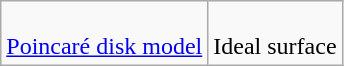<table class=wikitable>
<tr>
<td><br><a href='#'>Poincaré disk model</a></td>
<td><br>Ideal surface</td>
</tr>
</table>
